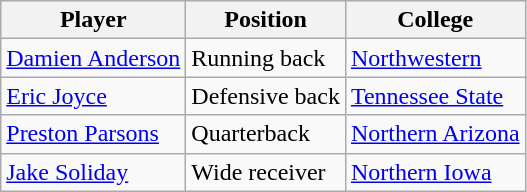<table class="wikitable">
<tr>
<th>Player</th>
<th>Position</th>
<th>College</th>
</tr>
<tr>
<td><a href='#'>Damien Anderson</a></td>
<td>Running back</td>
<td><a href='#'>Northwestern</a></td>
</tr>
<tr>
<td><a href='#'>Eric Joyce</a></td>
<td>Defensive back</td>
<td><a href='#'>Tennessee State</a></td>
</tr>
<tr>
<td><a href='#'>Preston Parsons</a></td>
<td>Quarterback</td>
<td><a href='#'>Northern Arizona</a></td>
</tr>
<tr>
<td><a href='#'>Jake Soliday</a></td>
<td>Wide receiver</td>
<td><a href='#'>Northern Iowa</a></td>
</tr>
</table>
